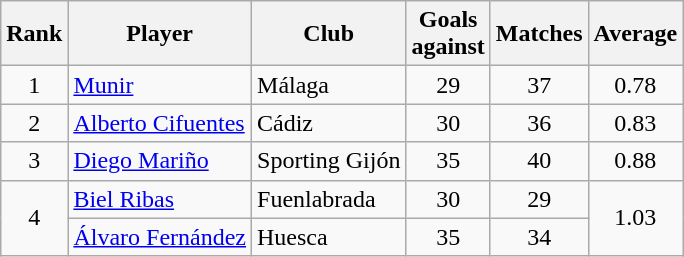<table class="wikitable" style="text-align:center">
<tr>
<th>Rank</th>
<th>Player</th>
<th>Club</th>
<th>Goals <br> against</th>
<th>Matches</th>
<th>Average</th>
</tr>
<tr>
<td>1</td>
<td align="left"> <a href='#'>Munir</a></td>
<td align="left">Málaga</td>
<td>29</td>
<td>37</td>
<td>0.78</td>
</tr>
<tr>
<td>2</td>
<td align="left"> <a href='#'>Alberto Cifuentes</a></td>
<td align="left">Cádiz</td>
<td>30</td>
<td>36</td>
<td>0.83</td>
</tr>
<tr>
<td>3</td>
<td align="left"> <a href='#'>Diego Mariño</a></td>
<td align="left">Sporting Gijón</td>
<td>35</td>
<td>40</td>
<td>0.88</td>
</tr>
<tr>
<td rowspan=2>4</td>
<td align="left"> <a href='#'>Biel Ribas</a></td>
<td align="left">Fuenlabrada</td>
<td>30</td>
<td>29</td>
<td rowspan=2>1.03</td>
</tr>
<tr>
<td align="left"> <a href='#'>Álvaro Fernández</a></td>
<td align="left">Huesca</td>
<td>35</td>
<td>34</td>
</tr>
</table>
